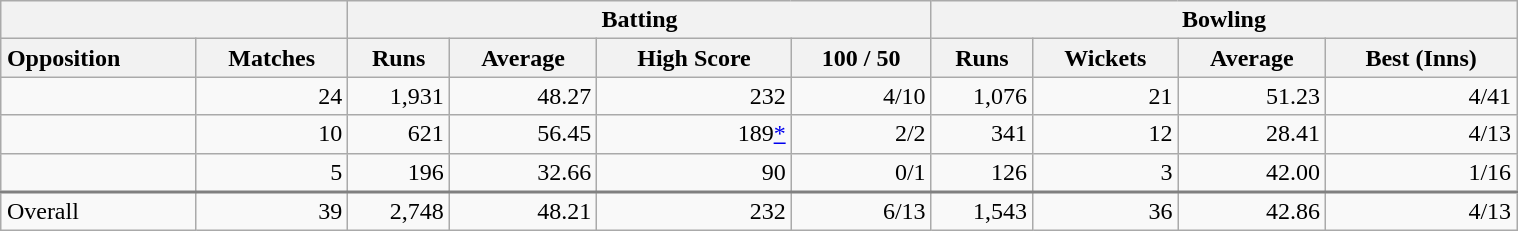<table class="wikitable" style="margin: 1em auto 1em auto" width="80%">
<tr>
<th colspan=2> </th>
<th colspan=4>Batting</th>
<th colspan=4>Bowling</th>
</tr>
<tr>
<th style="text-align:left;">Opposition</th>
<th>Matches</th>
<th>Runs</th>
<th>Average</th>
<th>High Score</th>
<th>100 / 50</th>
<th>Runs</th>
<th>Wickets</th>
<th>Average</th>
<th>Best (Inns)</th>
</tr>
<tr style="text-align:right;">
<td style="text-align:left;"></td>
<td>24</td>
<td>1,931</td>
<td>48.27</td>
<td>232</td>
<td>4/10</td>
<td>1,076</td>
<td>21</td>
<td>51.23</td>
<td>4/41</td>
</tr>
<tr style="text-align:right;">
<td style="text-align:left;"></td>
<td>10</td>
<td>621</td>
<td>56.45</td>
<td>189<a href='#'>*</a></td>
<td>2/2</td>
<td>341</td>
<td>12</td>
<td>28.41</td>
<td>4/13</td>
</tr>
<tr style="text-align:right;">
<td style="text-align:left;"></td>
<td>5</td>
<td>196</td>
<td>32.66</td>
<td>90</td>
<td>0/1</td>
<td>126</td>
<td>3</td>
<td>42.00</td>
<td>1/16</td>
</tr>
<tr style="text-align:right; border-top:solid 2px grey;">
<td style="text-align:left;">Overall</td>
<td>39</td>
<td>2,748</td>
<td>48.21</td>
<td>232</td>
<td>6/13</td>
<td>1,543</td>
<td>36</td>
<td>42.86</td>
<td>4/13</td>
</tr>
</table>
